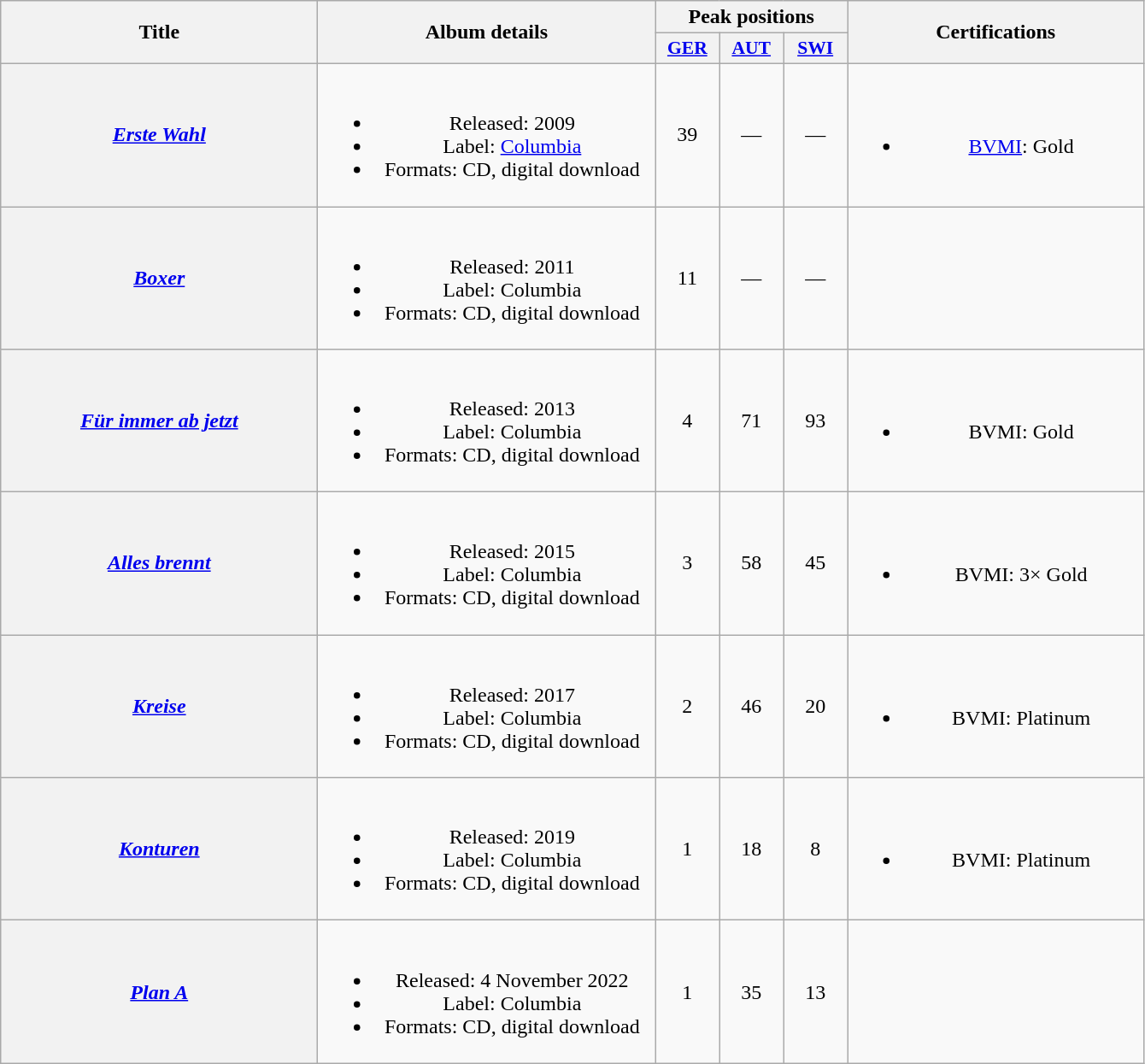<table class="wikitable plainrowheaders" style="text-align:center;" border="1">
<tr>
<th scope="col" rowspan="2" style="width:15em;">Title</th>
<th scope="col" rowspan="2" style="width:16em;">Album details</th>
<th scope="col" colspan="3">Peak positions</th>
<th scope="col" rowspan="2" style="width:14em;">Certifications</th>
</tr>
<tr>
<th scope="col" style="width:3em;font-size:90%;"><a href='#'>GER</a><br></th>
<th scope="col" style="width:3em;font-size:90%;"><a href='#'>AUT</a><br></th>
<th scope="col" style="width:3em;font-size:90%;"><a href='#'>SWI</a><br></th>
</tr>
<tr>
<th scope="row"><em><a href='#'>Erste Wahl</a></em></th>
<td><br><ul><li>Released: 2009</li><li>Label: <a href='#'>Columbia</a></li><li>Formats: CD, digital download</li></ul></td>
<td style="text-align:center;">39</td>
<td style="text-align:center;">—</td>
<td style="text-align:center;">—</td>
<td style="text-align:center;"><br><ul><li><a href='#'>BVMI</a>: Gold</li></ul></td>
</tr>
<tr>
<th scope="row"><em><a href='#'>Boxer</a></em></th>
<td><br><ul><li>Released: 2011</li><li>Label: Columbia</li><li>Formats: CD, digital download</li></ul></td>
<td style="text-align:center;">11</td>
<td style="text-align:center;">—</td>
<td style="text-align:center;">—</td>
<td style="text-align:center;"></td>
</tr>
<tr>
<th scope="row"><em><a href='#'>Für immer ab jetzt</a></em></th>
<td><br><ul><li>Released: 2013</li><li>Label: Columbia</li><li>Formats: CD, digital download</li></ul></td>
<td style="text-align:center;">4</td>
<td style="text-align:center;">71</td>
<td style="text-align:center;">93</td>
<td style="text-align:center;"><br><ul><li>BVMI: Gold</li></ul></td>
</tr>
<tr>
<th scope="row"><em><a href='#'>Alles brennt</a></em></th>
<td><br><ul><li>Released: 2015</li><li>Label: Columbia</li><li>Formats: CD, digital download</li></ul></td>
<td style="text-align:center;">3</td>
<td style="text-align:center;">58</td>
<td style="text-align:center;">45</td>
<td style="text-align:center;"><br><ul><li>BVMI: 3× Gold</li></ul></td>
</tr>
<tr>
<th scope="row"><em><a href='#'>Kreise</a></em></th>
<td><br><ul><li>Released: 2017</li><li>Label: Columbia</li><li>Formats: CD, digital download</li></ul></td>
<td style="text-align:center;">2</td>
<td style="text-align:center;">46</td>
<td style="text-align:center;">20</td>
<td style="text-align:center;"><br><ul><li>BVMI: Platinum</li></ul></td>
</tr>
<tr>
<th scope="row"><em><a href='#'>Konturen</a></em></th>
<td><br><ul><li>Released: 2019</li><li>Label: Columbia</li><li>Formats: CD, digital download</li></ul></td>
<td style="text-align:center;">1</td>
<td style="text-align:center;">18</td>
<td style="text-align:center;">8</td>
<td style="text-align:center;"><br><ul><li>BVMI: Platinum</li></ul></td>
</tr>
<tr>
<th scope="row"><em><a href='#'>Plan A</a></em></th>
<td><br><ul><li>Released: 4 November 2022</li><li>Label: Columbia</li><li>Formats: CD, digital download</li></ul></td>
<td style="text-align:center;">1</td>
<td style="text-align:center;">35</td>
<td style="text-align:center;">13</td>
<td style="text-align:center;"></td>
</tr>
</table>
